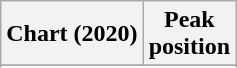<table class="wikitable sortable plainrowheaders" style="text-align:center">
<tr>
<th scope="col">Chart (2020)</th>
<th scope="col">Peak<br>position</th>
</tr>
<tr>
</tr>
<tr>
</tr>
</table>
